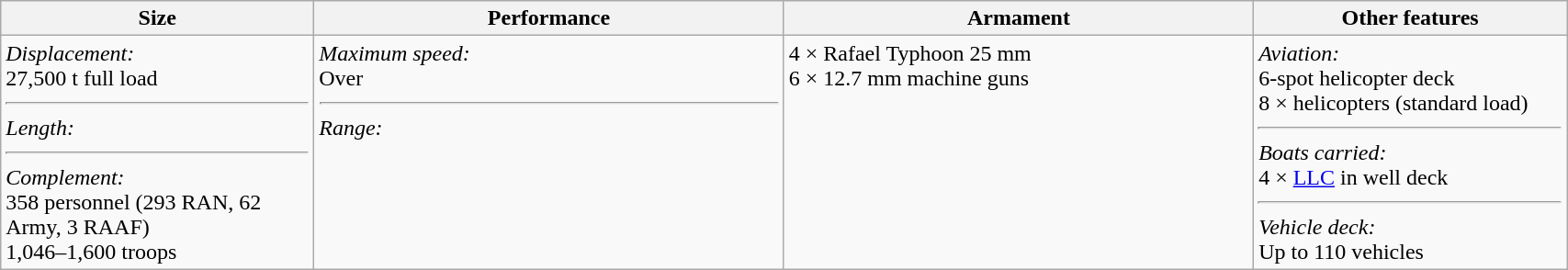<table class="wikitable" width=90% style="text-align: left">
<tr bgcolor=lavender>
<th>Size</th>
<th>Performance</th>
<th>Armament</th>
<th>Other features</th>
</tr>
<tr>
<td valign=top width=20%><em>Displacement:</em><br>27,500 t full load<hr><em>Length:</em><br><hr><em>Complement:</em><br>358 personnel (293 RAN, 62 Army, 3 RAAF)<br>1,046–1,600 troops</td>
<td valign=top width=30%><em>Maximum speed:</em><br>Over <hr><em>Range:</em><br></td>
<td valign=top width=30%>4 × Rafael Typhoon 25 mm<br>6 × 12.7 mm machine guns</td>
<td valign=top width=20%><em>Aviation:</em><br>6-spot helicopter deck<br> 8 × helicopters (standard load)<hr><em>Boats carried:</em><br>4 × <a href='#'>LLC</a> in well deck<hr><em>Vehicle deck:</em><br>Up to 110 vehicles</td>
</tr>
</table>
